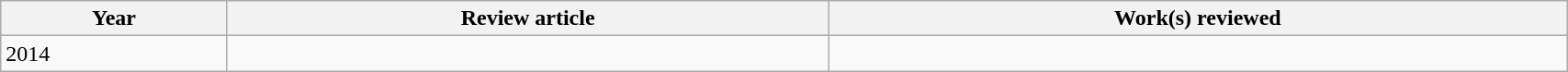<table class='wikitable sortable' width='90%'>
<tr>
<th>Year</th>
<th class='unsortable'>Review article</th>
<th class='unsortable'>Work(s) reviewed</th>
</tr>
<tr>
<td>2014</td>
<td></td>
<td></td>
</tr>
</table>
